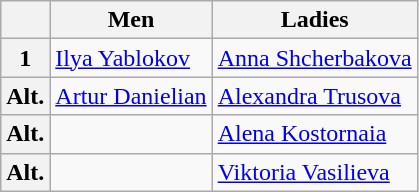<table class="wikitable">
<tr>
<th></th>
<th>Men</th>
<th>Ladies</th>
</tr>
<tr>
<th>1</th>
<td><a href='#'>Ilya Yablokov</a></td>
<td><a href='#'>Anna Shcherbakova</a></td>
</tr>
<tr>
<th>Alt.</th>
<td><a href='#'>Artur Danielian</a></td>
<td><a href='#'>Alexandra Trusova</a></td>
</tr>
<tr>
<th>Alt.</th>
<td></td>
<td><a href='#'>Alena Kostornaia</a></td>
</tr>
<tr>
<th>Alt.</th>
<td></td>
<td><a href='#'>Viktoria Vasilieva</a></td>
</tr>
</table>
